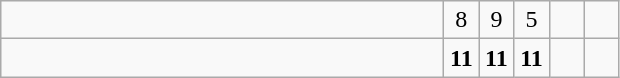<table class="wikitable">
<tr>
<td style="width:18em"></td>
<td align=center style="width:1em">8</td>
<td align=center style="width:1em">9</td>
<td align=center style="width:1em">5</td>
<td align=center style="width:1em"></td>
<td align=center style="width:1em"></td>
</tr>
<tr>
<td style="width:18em"></td>
<td align=center style="width:1em"><strong>11</strong></td>
<td align=center style="width:1em"><strong>11</strong></td>
<td align=center style="width:1em"><strong>11</strong></td>
<td align=center style="width:1em"></td>
<td align=center style="width:1em"></td>
</tr>
</table>
